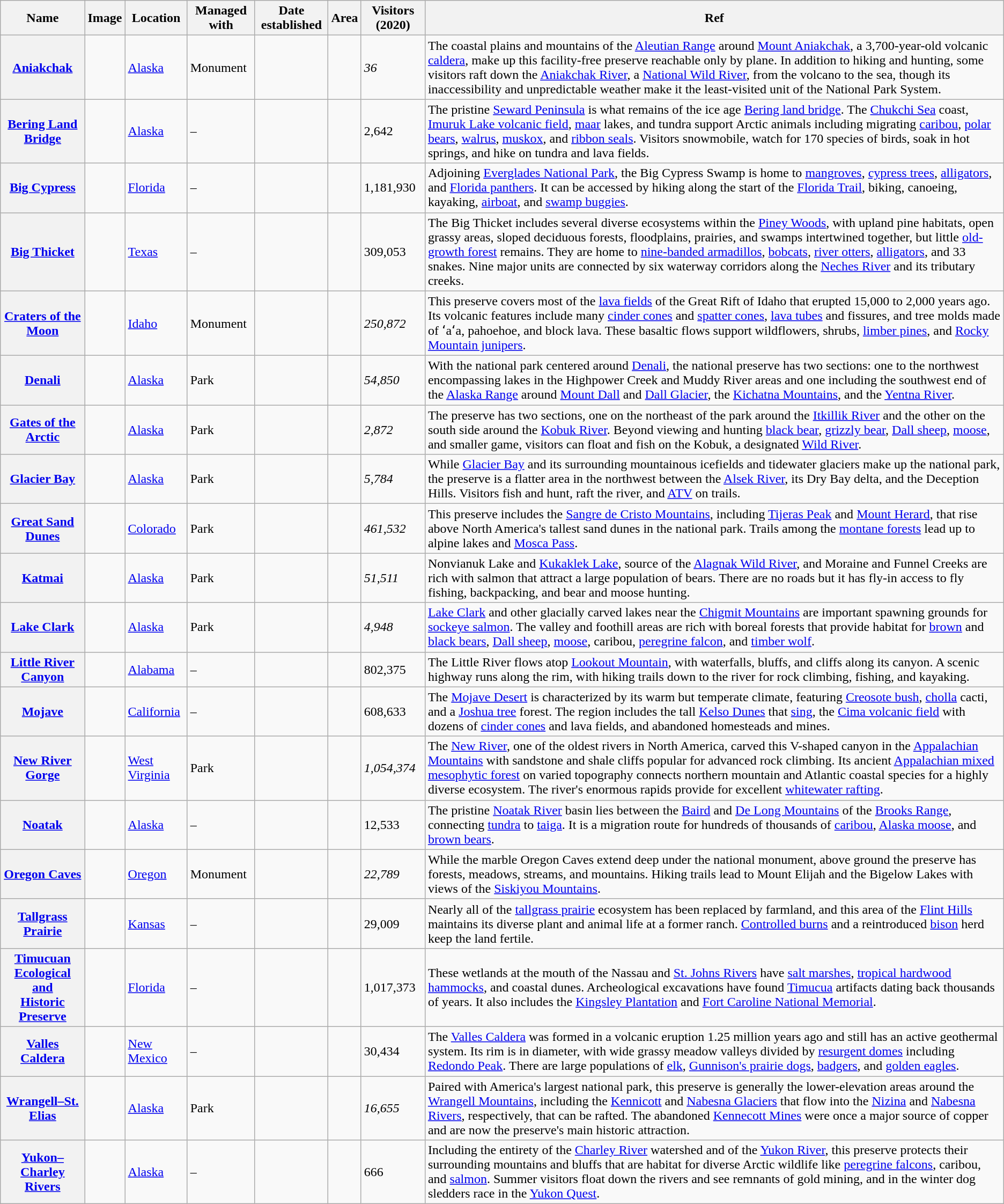<table class="wikitable sortable">
<tr>
<th scope="col">Name</th>
<th class="unsortable" scope="col">Image</th>
<th scope="col">Location</th>
<th scope="col">Managed with</th>
<th scope="col">Date established</th>
<th scope="col">Area</th>
<th>Visitors (2020)</th>
<th class="unsortable" scope="col">Ref</th>
</tr>
<tr>
<th scope="row"><a href='#'>Aniakchak</a></th>
<td></td>
<td><a href='#'>Alaska</a><br><small></small></td>
<td>Monument</td>
<td></td>
<td></td>
<td><em>36</em></td>
<td>The coastal plains and mountains of the <a href='#'>Aleutian Range</a> around <a href='#'>Mount Aniakchak</a>, a 3,700-year-old volcanic <a href='#'>caldera</a>, make up this facility-free preserve reachable only by plane. In addition to hiking and hunting, some visitors raft down the <a href='#'>Aniakchak River</a>, a <a href='#'>National Wild River</a>, from the volcano to the sea, though its inaccessibility and unpredictable weather make it the least-visited unit of the National Park System.</td>
</tr>
<tr>
<th scope="row"><a href='#'>Bering Land Bridge</a></th>
<td></td>
<td><a href='#'>Alaska</a><br><small></small></td>
<td>–</td>
<td></td>
<td></td>
<td>2,642</td>
<td>The pristine <a href='#'>Seward Peninsula</a> is what remains of the ice age <a href='#'>Bering land bridge</a>. The <a href='#'>Chukchi Sea</a> coast, <a href='#'>Imuruk Lake volcanic field</a>, <a href='#'>maar</a> lakes, and tundra support Arctic animals including migrating <a href='#'>caribou</a>, <a href='#'>polar bears</a>, <a href='#'>walrus</a>, <a href='#'>muskox</a>, and <a href='#'>ribbon seals</a>. Visitors snowmobile, watch for 170 species of birds, soak in hot springs, and hike on tundra and lava fields.</td>
</tr>
<tr>
<th scope="row"><a href='#'>Big Cypress</a></th>
<td></td>
<td><a href='#'>Florida</a><br><small></small></td>
<td>–</td>
<td></td>
<td></td>
<td>1,181,930</td>
<td>Adjoining <a href='#'>Everglades National Park</a>, the Big Cypress Swamp is home to <a href='#'>mangroves</a>, <a href='#'>cypress trees</a>, <a href='#'>alligators</a>, and <a href='#'>Florida panthers</a>. It can be accessed by hiking along the start of the <a href='#'>Florida Trail</a>, biking, canoeing, kayaking, <a href='#'>airboat</a>, and <a href='#'>swamp buggies</a>.</td>
</tr>
<tr>
<th scope="row"><a href='#'>Big Thicket</a></th>
<td></td>
<td><a href='#'>Texas</a><br><small></small></td>
<td>–</td>
<td></td>
<td></td>
<td>309,053</td>
<td>The Big Thicket includes several diverse ecosystems within the <a href='#'>Piney Woods</a>, with upland pine habitats, open grassy areas, sloped deciduous forests, floodplains, prairies, and swamps intertwined together, but little <a href='#'>old-growth forest</a> remains. They are home to <a href='#'>nine-banded armadillos</a>, <a href='#'>bobcats</a>, <a href='#'>river otters</a>, <a href='#'>alligators</a>, and 33 snakes. Nine major units are connected by six waterway corridors along the <a href='#'>Neches River</a> and its tributary creeks.</td>
</tr>
<tr>
<th scope="row"><a href='#'>Craters of the Moon</a></th>
<td></td>
<td><a href='#'>Idaho</a><br><small></small></td>
<td>Monument</td>
<td></td>
<td></td>
<td><em>250,872</em></td>
<td>This preserve covers most of the <a href='#'>lava fields</a> of the Great Rift of Idaho that erupted 15,000 to 2,000 years ago. Its volcanic features include many <a href='#'>cinder cones</a> and <a href='#'>spatter cones</a>, <a href='#'>lava tubes</a> and fissures, and tree molds made of ʻaʻa, pahoehoe, and block lava. These basaltic flows support wildflowers, shrubs, <a href='#'>limber pines</a>, and <a href='#'>Rocky Mountain junipers</a>.</td>
</tr>
<tr>
<th scope="row"><a href='#'>Denali</a></th>
<td></td>
<td><a href='#'>Alaska</a><br><small></small></td>
<td>Park</td>
<td></td>
<td></td>
<td><em>54,850</em></td>
<td>With the national park centered around <a href='#'>Denali</a>, the national preserve has two sections: one to the northwest encompassing lakes in the Highpower Creek and Muddy River areas and one including the southwest end of the <a href='#'>Alaska Range</a> around <a href='#'>Mount Dall</a> and <a href='#'>Dall Glacier</a>, the <a href='#'>Kichatna Mountains</a>, and the <a href='#'>Yentna River</a>.</td>
</tr>
<tr>
<th scope="row"><a href='#'>Gates of the Arctic</a></th>
<td></td>
<td><a href='#'>Alaska</a><br><small></small></td>
<td>Park</td>
<td></td>
<td></td>
<td><em>2,872</em></td>
<td>The preserve has two sections, one on the northeast of the park around the <a href='#'>Itkillik River</a> and the other on the south side around the <a href='#'>Kobuk River</a>. Beyond viewing and hunting <a href='#'>black bear</a>, <a href='#'>grizzly bear</a>, <a href='#'>Dall sheep</a>, <a href='#'>moose</a>, and smaller game, visitors can float and fish on the Kobuk, a designated <a href='#'>Wild River</a>.</td>
</tr>
<tr>
<th scope="row"><a href='#'>Glacier Bay</a></th>
<td></td>
<td><a href='#'>Alaska</a><br><small></small></td>
<td>Park</td>
<td></td>
<td></td>
<td><em>5,784</em></td>
<td>While <a href='#'>Glacier Bay</a> and its surrounding mountainous icefields and tidewater glaciers make up the national park, the preserve is a flatter area in the northwest between the <a href='#'>Alsek River</a>, its Dry Bay delta, and the Deception Hills. Visitors fish and hunt, raft the river, and <a href='#'>ATV</a> on trails.</td>
</tr>
<tr>
<th scope="row"><a href='#'>Great Sand Dunes</a></th>
<td></td>
<td><a href='#'>Colorado</a><br><small></small></td>
<td>Park</td>
<td></td>
<td></td>
<td><em>461,532</em></td>
<td>This preserve includes the <a href='#'>Sangre de Cristo Mountains</a>, including <a href='#'>Tijeras Peak</a> and <a href='#'>Mount Herard</a>, that rise above North America's tallest sand dunes in the national park. Trails among the <a href='#'>montane forests</a> lead up to alpine lakes and <a href='#'>Mosca Pass</a>.<br></td>
</tr>
<tr>
<th scope="row"><a href='#'>Katmai</a></th>
<td></td>
<td><a href='#'>Alaska</a><br><small></small></td>
<td>Park</td>
<td></td>
<td></td>
<td><em>51,511</em></td>
<td>Nonvianuk Lake and <a href='#'>Kukaklek Lake</a>, source of the <a href='#'>Alagnak Wild River</a>, and  Moraine and Funnel Creeks are rich with salmon that attract a large population of bears. There are no roads but it has fly-in access to fly fishing, backpacking, and bear and moose hunting.</td>
</tr>
<tr>
<th scope="row"><a href='#'>Lake Clark</a></th>
<td></td>
<td><a href='#'>Alaska</a><br><small></small></td>
<td>Park</td>
<td></td>
<td></td>
<td><em>4,948</em></td>
<td><a href='#'>Lake Clark</a> and other glacially carved lakes near the <a href='#'>Chigmit Mountains</a> are important spawning grounds for <a href='#'>sockeye salmon</a>. The valley and foothill areas are rich with boreal forests that provide habitat for <a href='#'>brown</a> and <a href='#'>black bears</a>, <a href='#'>Dall sheep</a>, <a href='#'>moose</a>, caribou, <a href='#'>peregrine falcon</a>, and <a href='#'>timber wolf</a>.</td>
</tr>
<tr>
<th scope="row"><a href='#'>Little River Canyon</a></th>
<td></td>
<td><a href='#'>Alabama</a><br><small></small></td>
<td>–</td>
<td></td>
<td></td>
<td>802,375</td>
<td>The Little River flows atop <a href='#'>Lookout Mountain</a>, with waterfalls, bluffs, and cliffs along its canyon. A scenic highway runs along the rim, with hiking trails down to the river for rock climbing, fishing, and kayaking.</td>
</tr>
<tr>
<th scope="row"><a href='#'>Mojave</a></th>
<td></td>
<td><a href='#'>California</a><br><small></small></td>
<td>–</td>
<td></td>
<td></td>
<td>608,633</td>
<td>The <a href='#'>Mojave Desert</a> is characterized by its warm but temperate climate, featuring <a href='#'>Creosote bush</a>, <a href='#'>cholla</a> cacti, and a <a href='#'>Joshua tree</a> forest. The region includes the  tall <a href='#'>Kelso Dunes</a> that <a href='#'>sing</a>, the <a href='#'>Cima volcanic field</a> with dozens of <a href='#'>cinder cones</a> and lava fields, and abandoned homesteads and mines.</td>
</tr>
<tr>
<th><a href='#'>New River Gorge</a></th>
<td></td>
<td><a href='#'>West Virginia</a><br><small></small></td>
<td>Park</td>
<td></td>
<td></td>
<td><em>1,054,374</em></td>
<td>The <a href='#'>New River</a>, one of the oldest rivers in North America, carved this V-shaped canyon in the <a href='#'>Appalachian Mountains</a> with sandstone and shale cliffs popular for advanced rock climbing. Its ancient <a href='#'>Appalachian mixed mesophytic forest</a> on varied topography connects northern mountain and Atlantic coastal species for a highly diverse ecosystem. The river's enormous rapids provide for excellent <a href='#'>whitewater rafting</a>.</td>
</tr>
<tr>
<th scope="row"><a href='#'>Noatak</a></th>
<td></td>
<td><a href='#'>Alaska</a><br><small></small></td>
<td>–</td>
<td></td>
<td></td>
<td>12,533</td>
<td>The pristine <a href='#'>Noatak River</a> basin lies between the <a href='#'>Baird</a> and <a href='#'>De Long Mountains</a> of the <a href='#'>Brooks Range</a>, connecting <a href='#'>tundra</a> to <a href='#'>taiga</a>. It is a migration route for hundreds of thousands of <a href='#'>caribou</a>, <a href='#'>Alaska moose</a>, and <a href='#'>brown bears</a>.</td>
</tr>
<tr>
<th><a href='#'>Oregon Caves</a></th>
<td></td>
<td><a href='#'>Oregon</a><br><small></small></td>
<td>Monument</td>
<td></td>
<td></td>
<td><em>22,789</em></td>
<td>While the marble Oregon Caves extend deep under the national monument, above ground the preserve has forests, meadows, streams, and mountains. Hiking trails lead to Mount Elijah and the Bigelow Lakes with views of the <a href='#'>Siskiyou Mountains</a>.</td>
</tr>
<tr>
<th scope="row"><a href='#'>Tallgrass Prairie</a></th>
<td></td>
<td><a href='#'>Kansas</a><br><small></small></td>
<td>–</td>
<td></td>
<td></td>
<td>29,009</td>
<td>Nearly all of the <a href='#'>tallgrass prairie</a> ecosystem has been replaced by farmland, and this area of the <a href='#'>Flint Hills</a> maintains its diverse plant and animal life at a former ranch. <a href='#'>Controlled burns</a> and a reintroduced <a href='#'>bison</a> herd keep the land fertile.</td>
</tr>
<tr>
<th scope="row"><a href='#'>Timucuan Ecological and<br>Historic Preserve</a></th>
<td></td>
<td><a href='#'>Florida</a><br><small></small></td>
<td>–</td>
<td></td>
<td></td>
<td>1,017,373</td>
<td>These wetlands at the mouth of the Nassau and <a href='#'>St. Johns Rivers</a> have <a href='#'>salt marshes</a>, <a href='#'>tropical hardwood hammocks</a>, and coastal dunes. Archeological excavations have found <a href='#'>Timucua</a> artifacts dating back thousands of years. It also includes the <a href='#'>Kingsley Plantation</a> and <a href='#'>Fort Caroline National Memorial</a>.</td>
</tr>
<tr>
<th scope="row"><a href='#'>Valles Caldera</a></th>
<td></td>
<td><a href='#'>New Mexico</a><br><small></small></td>
<td>–</td>
<td></td>
<td></td>
<td>30,434</td>
<td>The <a href='#'>Valles Caldera</a> was formed in a volcanic eruption 1.25 million years ago and still has an active geothermal system. Its rim is  in diameter, with wide grassy meadow valleys divided by <a href='#'>resurgent domes</a> including <a href='#'>Redondo Peak</a>. There are large populations of <a href='#'>elk</a>, <a href='#'>Gunnison's prairie dogs</a>, <a href='#'>badgers</a>, and <a href='#'>golden eagles</a>.</td>
</tr>
<tr>
<th scope="row"><a href='#'>Wrangell–St. Elias</a></th>
<td></td>
<td><a href='#'>Alaska</a><br><small></small></td>
<td>Park</td>
<td></td>
<td></td>
<td><em>16,655</em></td>
<td>Paired with America's largest national park, this preserve is generally the lower-elevation areas around the <a href='#'>Wrangell Mountains</a>, including the <a href='#'>Kennicott</a> and <a href='#'>Nabesna Glaciers</a> that flow into the <a href='#'>Nizina</a> and <a href='#'>Nabesna Rivers</a>, respectively, that can be rafted. The abandoned <a href='#'>Kennecott Mines</a> were once a major source of copper and are now the preserve's main historic attraction.</td>
</tr>
<tr>
<th scope="row"><a href='#'>Yukon–Charley Rivers</a></th>
<td></td>
<td><a href='#'>Alaska</a><br><small></small></td>
<td>–</td>
<td></td>
<td></td>
<td>666</td>
<td>Including the entirety of the <a href='#'>Charley River</a> watershed and  of the <a href='#'>Yukon River</a>, this preserve protects their surrounding mountains and bluffs that are habitat for diverse Arctic wildlife like <a href='#'>peregrine falcons</a>, caribou, and <a href='#'>salmon</a>. Summer visitors float down the rivers and see remnants of gold mining, and in the winter dog sledders race in the <a href='#'>Yukon Quest</a>.</td>
</tr>
</table>
